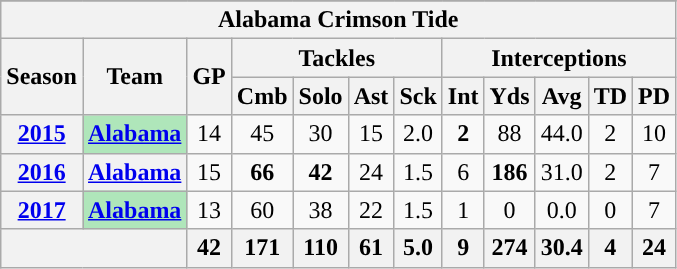<table class="wikitable" style="text-align:center;">
<tr>
</tr>
<tr>
<th colspan="19">Alabama Crimson Tide</th>
</tr>
<tr>
<th rowspan="2">Season</th>
<th rowspan="2">Team</th>
<th rowspan="2">GP</th>
<th colspan="4">Tackles</th>
<th colspan="5">Interceptions</th>
</tr>
<tr>
<th>Cmb</th>
<th>Solo</th>
<th>Ast</th>
<th>Sck</th>
<th>Int</th>
<th>Yds</th>
<th>Avg</th>
<th>TD</th>
<th>PD</th>
</tr>
<tr>
<th><a href='#'>2015</a></th>
<th style="background:#afe6ba; width:3em;"><a href='#'>Alabama</a></th>
<td>14</td>
<td>45</td>
<td>30</td>
<td>15</td>
<td>2.0</td>
<td><strong>2</strong></td>
<td>88</td>
<td>44.0</td>
<td>2</td>
<td>10</td>
</tr>
<tr>
<th><a href='#'>2016</a></th>
<th><a href='#'>Alabama</a></th>
<td>15</td>
<td><strong>66</strong></td>
<td><strong>42</strong></td>
<td>24</td>
<td>1.5</td>
<td>6</td>
<td><strong>186</strong></td>
<td>31.0</td>
<td>2</td>
<td>7</td>
</tr>
<tr>
<th><a href='#'>2017</a></th>
<th style="background:#afe6ba; width:3em;"><a href='#'>Alabama</a></th>
<td>13</td>
<td>60</td>
<td>38</td>
<td>22</td>
<td>1.5</td>
<td>1</td>
<td>0</td>
<td>0.0</td>
<td>0</td>
<td>7</td>
</tr>
<tr>
<th colspan="2"></th>
<th>42</th>
<th>171</th>
<th>110</th>
<th>61</th>
<th>5.0</th>
<th>9</th>
<th>274</th>
<th>30.4</th>
<th>4</th>
<th>24</th>
</tr>
</table>
